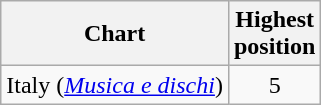<table class="wikitable">
<tr>
<th>Chart</th>
<th>Highest<br>position</th>
</tr>
<tr>
<td>Italy (<em><a href='#'>Musica e dischi</a></em>)</td>
<td style="text-align:center">5</td>
</tr>
</table>
